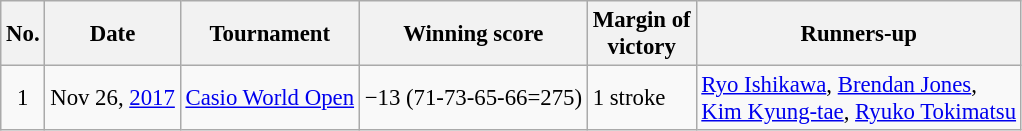<table class="wikitable" style="font-size:95%;">
<tr>
<th>No.</th>
<th>Date</th>
<th>Tournament</th>
<th>Winning score</th>
<th>Margin of<br>victory</th>
<th>Runners-up</th>
</tr>
<tr>
<td align=center>1</td>
<td align=right>Nov 26, <a href='#'>2017</a></td>
<td><a href='#'>Casio World Open</a></td>
<td>−13 (71-73-65-66=275)</td>
<td>1 stroke</td>
<td> <a href='#'>Ryo Ishikawa</a>,  <a href='#'>Brendan Jones</a>,<br> <a href='#'>Kim Kyung-tae</a>,  <a href='#'>Ryuko Tokimatsu</a></td>
</tr>
</table>
